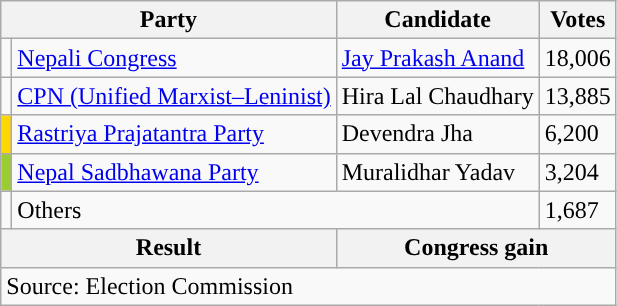<table class="wikitable">
<tr>
<th colspan="2">Party</th>
<th>Candidate</th>
<th>Votes</th>
</tr>
<tr>
<td style="background-color:"></td>
<td><a href='#'>Nepali Congress</a></td>
<td><a href='#'>Jay Prakash Anand</a></td>
<td>18,006</td>
</tr>
<tr>
<td style="background-color:"></td>
<td><a href='#'>CPN (Unified Marxist–Leninist)</a></td>
<td>Hira Lal Chaudhary</td>
<td>13,885</td>
</tr>
<tr>
<td style="background-color:gold"></td>
<td><a href='#'>Rastriya Prajatantra Party</a></td>
<td>Devendra Jha</td>
<td>6,200</td>
</tr>
<tr>
<td style="background-color:yellowgreen"></td>
<td><a href='#'>Nepal Sadbhawana Party</a></td>
<td>Muralidhar Yadav</td>
<td>3,204</td>
</tr>
<tr>
<td></td>
<td colspan="2">Others</td>
<td>1,687</td>
</tr>
<tr>
<th colspan="2">Result</th>
<th colspan="2">Congress gain</th>
</tr>
<tr>
<td colspan="4">Source: Election Commission</td>
</tr>
</table>
